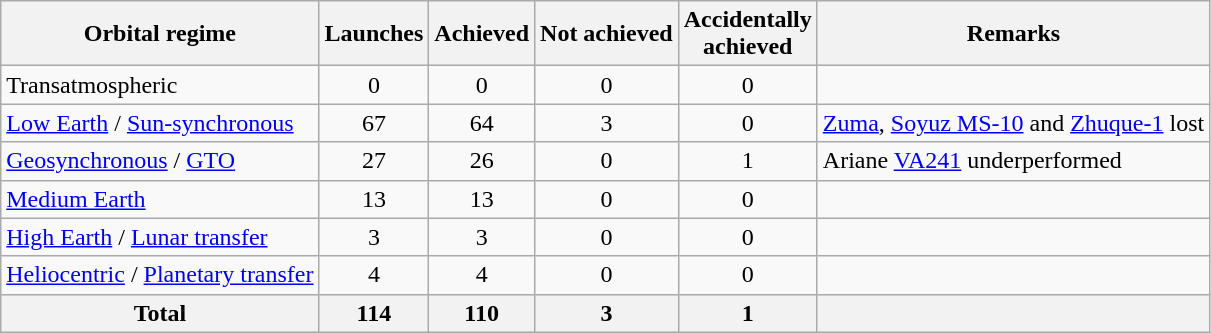<table class="wikitable sortable" style="text-align:center;">
<tr>
<th>Orbital regime</th>
<th>Launches</th>
<th>Achieved</th>
<th>Not achieved</th>
<th>Accidentally <br> achieved</th>
<th>Remarks</th>
</tr>
<tr>
<td align=left>Transatmospheric</td>
<td>0</td>
<td>0</td>
<td>0</td>
<td>0</td>
<td align=left></td>
</tr>
<tr>
<td align=left><a href='#'>Low Earth</a> / <a href='#'>Sun-synchronous</a></td>
<td>67</td>
<td>64</td>
<td>3</td>
<td>0</td>
<td align=left><a href='#'>Zuma</a>, <a href='#'>Soyuz MS-10</a> and <a href='#'>Zhuque-1</a> lost</td>
</tr>
<tr>
<td align=left><a href='#'>Geosynchronous</a> / <a href='#'>GTO</a></td>
<td>27</td>
<td>26</td>
<td>0</td>
<td>1</td>
<td align=left>Ariane <a href='#'>VA241</a> underperformed</td>
</tr>
<tr>
<td align=left><a href='#'>Medium Earth</a></td>
<td>13</td>
<td>13</td>
<td>0</td>
<td>0</td>
<td align=left></td>
</tr>
<tr>
<td align=left><a href='#'>High Earth</a> / <a href='#'>Lunar transfer</a></td>
<td>3</td>
<td>3</td>
<td>0</td>
<td>0</td>
<td align=left></td>
</tr>
<tr>
<td align=left><a href='#'>Heliocentric</a> / <a href='#'>Planetary transfer</a></td>
<td>4</td>
<td>4</td>
<td>0</td>
<td>0</td>
<td align=left></td>
</tr>
<tr class="sortbottom">
<th>Total</th>
<th>114</th>
<th>110</th>
<th>3</th>
<th>1</th>
<th></th>
</tr>
</table>
